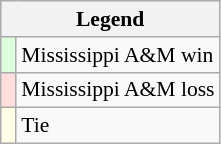<table class="wikitable" style="font-size:90%">
<tr>
<th colspan="2">Legend</th>
</tr>
<tr>
<td bgcolor="#DDFFDD"> </td>
<td>Mississippi A&M win</td>
</tr>
<tr>
<td bgcolor="#FFDDDD"> </td>
<td>Mississippi A&M loss</td>
</tr>
<tr>
<td bgcolor="#FFFFE6"> </td>
<td>Tie</td>
</tr>
</table>
